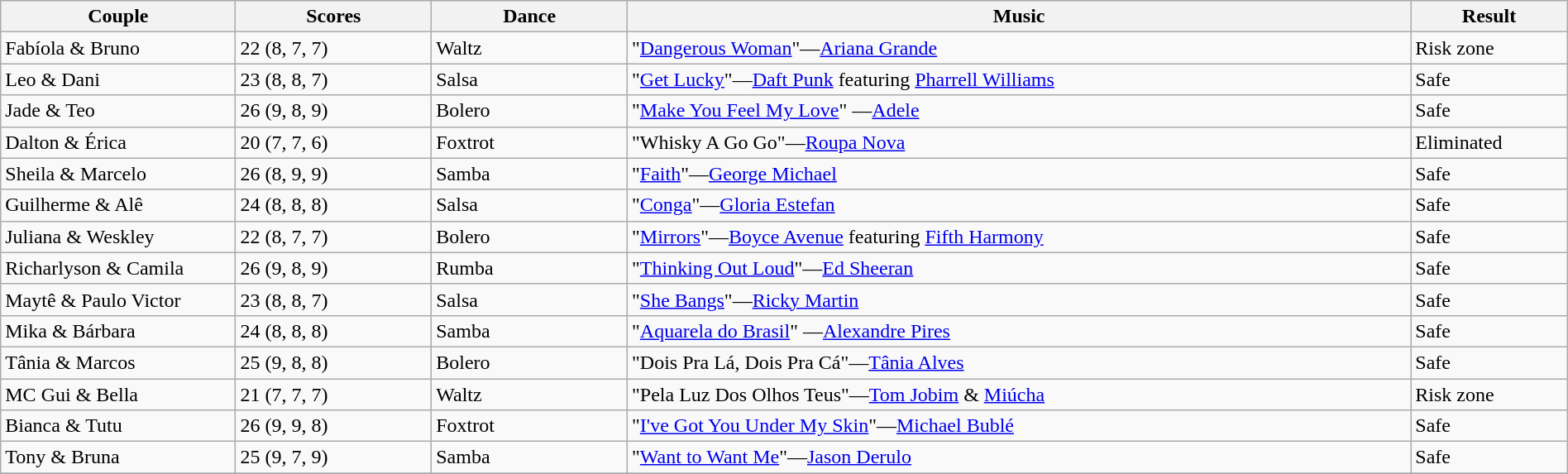<table class="wikitable sortable" style="width:100%;">
<tr>
<th style="width:15.0%;">Couple</th>
<th style="width:12.5%;">Scores</th>
<th style="width:12.5%;">Dance</th>
<th style="width:50.0%;">Music</th>
<th style="width:10.0%;">Result</th>
</tr>
<tr>
<td>Fabíola & Bruno</td>
<td>22 (8, 7, 7)</td>
<td>Waltz</td>
<td>"<a href='#'>Dangerous Woman</a>"—<a href='#'>Ariana Grande</a></td>
<td>Risk zone</td>
</tr>
<tr>
<td>Leo & Dani</td>
<td>23 (8, 8, 7)</td>
<td>Salsa</td>
<td>"<a href='#'>Get Lucky</a>"—<a href='#'>Daft Punk</a> featuring <a href='#'>Pharrell Williams</a></td>
<td>Safe</td>
</tr>
<tr>
<td>Jade & Teo</td>
<td>26 (9, 8, 9)</td>
<td>Bolero</td>
<td>"<a href='#'>Make You Feel My Love</a>" —<a href='#'>Adele</a></td>
<td>Safe</td>
</tr>
<tr>
<td>Dalton & Érica</td>
<td>20 (7, 7, 6)</td>
<td>Foxtrot</td>
<td>"Whisky A Go Go"—<a href='#'>Roupa Nova</a></td>
<td>Eliminated</td>
</tr>
<tr>
<td>Sheila & Marcelo</td>
<td>26 (8, 9, 9)</td>
<td>Samba</td>
<td>"<a href='#'>Faith</a>"—<a href='#'>George Michael</a></td>
<td>Safe</td>
</tr>
<tr>
<td>Guilherme & Alê</td>
<td>24 (8, 8, 8)</td>
<td>Salsa</td>
<td>"<a href='#'>Conga</a>"—<a href='#'>Gloria Estefan</a></td>
<td>Safe</td>
</tr>
<tr>
<td>Juliana & Weskley</td>
<td>22 (8, 7, 7)</td>
<td>Bolero</td>
<td>"<a href='#'>Mirrors</a>"—<a href='#'>Boyce Avenue</a> featuring <a href='#'>Fifth Harmony</a></td>
<td>Safe</td>
</tr>
<tr>
<td>Richarlyson & Camila</td>
<td>26 (9, 8, 9)</td>
<td>Rumba</td>
<td>"<a href='#'>Thinking Out Loud</a>"—<a href='#'>Ed Sheeran</a></td>
<td>Safe</td>
</tr>
<tr>
<td>Maytê & Paulo Victor</td>
<td>23 (8, 8, 7)</td>
<td>Salsa</td>
<td>"<a href='#'>She Bangs</a>"—<a href='#'>Ricky Martin</a></td>
<td>Safe</td>
</tr>
<tr>
<td>Mika & Bárbara</td>
<td>24 (8, 8, 8)</td>
<td>Samba</td>
<td>"<a href='#'>Aquarela do Brasil</a>" —<a href='#'>Alexandre Pires</a></td>
<td>Safe</td>
</tr>
<tr>
<td>Tânia & Marcos</td>
<td>25 (9, 8, 8)</td>
<td>Bolero</td>
<td>"Dois Pra Lá, Dois Pra Cá"—<a href='#'>Tânia Alves</a></td>
<td>Safe</td>
</tr>
<tr>
<td>MC Gui & Bella</td>
<td>21 (7, 7, 7)</td>
<td>Waltz</td>
<td>"Pela Luz Dos Olhos Teus"—<a href='#'>Tom Jobim</a> & <a href='#'>Miúcha</a></td>
<td>Risk zone</td>
</tr>
<tr>
<td>Bianca & Tutu</td>
<td>26 (9, 9, 8)</td>
<td>Foxtrot</td>
<td>"<a href='#'>I've Got You Under My Skin</a>"—<a href='#'>Michael Bublé</a></td>
<td>Safe</td>
</tr>
<tr>
<td>Tony & Bruna</td>
<td>25 (9, 7, 9)</td>
<td>Samba</td>
<td>"<a href='#'>Want to Want Me</a>"—<a href='#'>Jason Derulo</a></td>
<td>Safe</td>
</tr>
<tr>
</tr>
</table>
